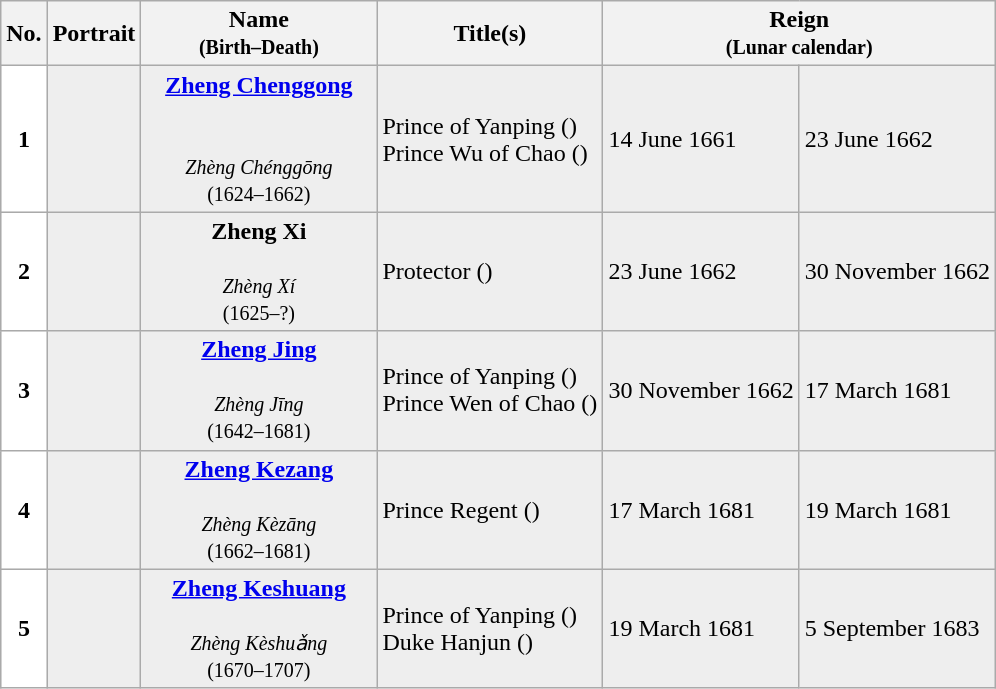<table class=wikitable>
<tr>
<th>No.</th>
<th>Portrait</th>
<th style="width:150px;">Name<br><small>(Birth–Death)</small></th>
<th>Title(s)</th>
<th colspan="2" style="width:180px;">Reign<br><small>(Lunar calendar)</small></th>
</tr>
<tr style="background:#eee;">
<th style="background:#fff; color:black;">1</th>
<td></td>
<td align=center><strong><a href='#'>Zheng Chenggong</a> <br></strong><br><span></span><br><small><em>Zhèng Chénggōng</em><br>(1624–1662)</small></td>
<td>Prince of Yanping ()<br>Prince Wu of Chao ()</td>
<td>14 June 1661<br></td>
<td>23 June 1662<br></td>
</tr>
<tr style="background:#eee;">
<th style="background:#fff; color:black;">2</th>
<td></td>
<td align=center><strong>Zheng Xi</strong><br><span></span><br><small><em>Zhèng Xí</em><br>(1625–?)</small></td>
<td>Protector ()</td>
<td>23 June 1662<br></td>
<td>30 November 1662 <br></td>
</tr>
<tr style="background:#eee;">
<th style="background:#fff; color:black;">3</th>
<td></td>
<td align=center><strong><a href='#'>Zheng Jing</a></strong><br><span></span><br><small><em>Zhèng Jīng</em><br>(1642–1681)</small></td>
<td>Prince of Yanping ()<br>Prince Wen of Chao ()</td>
<td>30 November 1662 <br></td>
<td>17 March 1681<br></td>
</tr>
<tr style="background:#eee;">
<th style="background:#fff; color:black;">4</th>
<td></td>
<td align=center><strong><a href='#'>Zheng Kezang</a></strong><br><span></span><br><small><em>Zhèng Kèzāng</em><br>(1662–1681)</small></td>
<td>Prince Regent ()</td>
<td>17 March 1681<br></td>
<td>19 March 1681<br></td>
</tr>
<tr style="background:#eee;">
<th style="background:#fff; color:black;">5</th>
<td></td>
<td align=center><strong><a href='#'>Zheng Keshuang</a></strong><br><span></span><br><small><em>Zhèng Kèshuǎng</em><br>(1670–1707)</small></td>
<td>Prince of Yanping ()<br> Duke Hanjun ()</td>
<td>19 March 1681<br></td>
<td>5 September 1683<br></td>
</tr>
</table>
